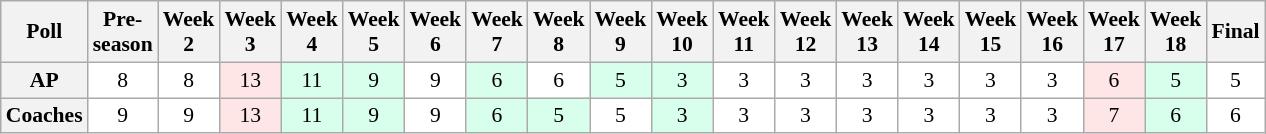<table class="wikitable" style="white-space:nowrap;font-size:90%">
<tr>
<th>Poll</th>
<th>Pre-<br>season</th>
<th>Week<br>2</th>
<th>Week<br>3</th>
<th>Week<br>4</th>
<th>Week<br>5</th>
<th>Week<br>6</th>
<th>Week<br>7</th>
<th>Week<br>8</th>
<th>Week<br>9</th>
<th>Week<br>10</th>
<th>Week<br>11</th>
<th>Week<br>12</th>
<th>Week<br>13</th>
<th>Week<br>14</th>
<th>Week<br>15</th>
<th>Week<br>16</th>
<th>Week<br>17</th>
<th>Week<br>18</th>
<th>Final</th>
</tr>
<tr style="text-align:center;">
<th>AP</th>
<td style="background:#FFF;">8</td>
<td style="background:#FFF;">8</td>
<td style="background:#FFE6E6;">13</td>
<td style="background:#D8FFEB;">11</td>
<td style="background:#D8FFEB;">9</td>
<td style="background:#FFF;">9</td>
<td style="background:#D8FFEB;">6</td>
<td style="background:#FFF;">6</td>
<td style="background:#D8FFEB;">5</td>
<td style="background:#D8FFEB;">3</td>
<td style="background:#FFF;">3</td>
<td style="background:#FFF;">3</td>
<td style="background:#FFF;">3</td>
<td style="background:#FFF;">3</td>
<td style="background:#FFF;">3</td>
<td style="background:#FFF;">3</td>
<td style="background:#FFE6E6;">6</td>
<td style="background:#D8FFEB;">5</td>
<td style="background:#FFF;">5</td>
</tr>
<tr style="text-align:center;">
<th>Coaches</th>
<td style="background:#FFF;">9</td>
<td style="background:#FFF;">9</td>
<td style="background:#FFE6E6;">13</td>
<td style="background:#D8FFEB;">11</td>
<td style="background:#D8FFEB;">9</td>
<td style="background:#FFF;">9</td>
<td style="background:#D8FFEB;">6</td>
<td style="background:#D8FFEB;">5</td>
<td style="background:#FFF;">5</td>
<td style="background:#D8FFEB;">3</td>
<td style="background:#FFF;">3</td>
<td style="background:#FFF;">3</td>
<td style="background:#FFF;">3</td>
<td style="background:#FFF;">3</td>
<td style="background:#FFF;">3</td>
<td style="background:#FFF;">3</td>
<td style="background:#FFE6E6;">7</td>
<td style="background:#D8FFEB;">6</td>
<td style="background:#FFF;">6</td>
</tr>
</table>
